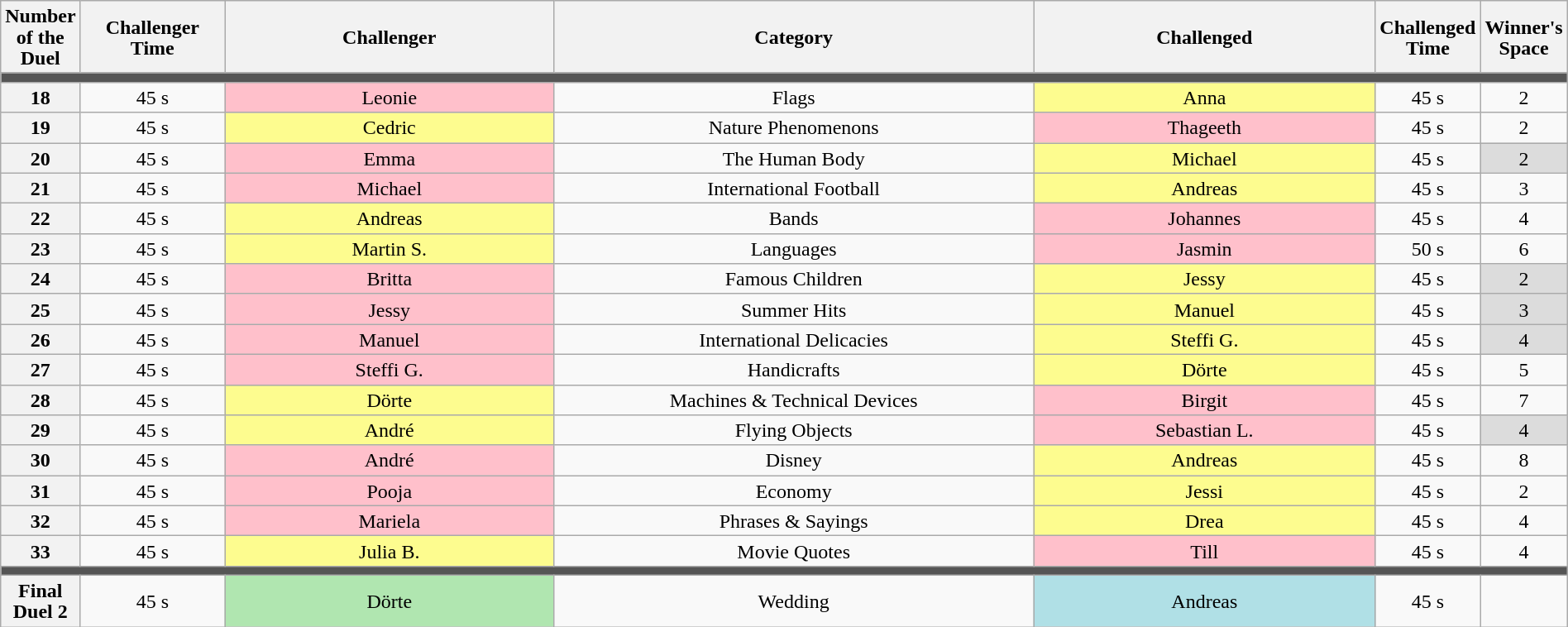<table class="wikitable" style="text-align:center; line-height:17px; width:100%">
<tr>
<th rowspan="1" scope="col" style="width:02%">Number of the Duel</th>
<th rowspan="1" scope="col" style="width:10%">Challenger Time</th>
<th rowspan="1" scope="col" style="width:25%">Challenger</th>
<th rowspan="1" scope="col" style="width:37%">Category</th>
<th rowspan="1" scope="col" style="width:31%">Challenged</th>
<th rowspan="1" scope="col" style="width:10%">Challenged Time</th>
<th rowspan="1" scope="col" style="width:25%">Winner's Space</th>
</tr>
<tr>
<td colspan="7" style="background:#555"></td>
</tr>
<tr>
<th>18</th>
<td>45 s</td>
<td style="background:pink;">Leonie</td>
<td>Flags</td>
<td style="background:#fdfc8f;">Anna</td>
<td>45 s</td>
<td>2</td>
</tr>
<tr>
<th>19</th>
<td>45 s</td>
<td style="background:#fdfc8f;">Cedric</td>
<td>Nature Phenomenons</td>
<td style="background:pink;">Thageeth</td>
<td>45 s</td>
<td>2</td>
</tr>
<tr>
<th>20</th>
<td>45 s</td>
<td style="background:pink;">Emma</td>
<td>The Human Body</td>
<td style="background:#fdfc8f;">Michael</td>
<td>45 s</td>
<td style="background:#DCDCDC;">2</td>
</tr>
<tr>
<th>21</th>
<td>45 s</td>
<td style="background:pink;">Michael</td>
<td>International Football</td>
<td style="background:#fdfc8f;">Andreas</td>
<td>45 s</td>
<td>3</td>
</tr>
<tr>
<th>22</th>
<td>45 s</td>
<td style="background:#fdfc8f;">Andreas</td>
<td>Bands</td>
<td style="background:pink;">Johannes</td>
<td>45 s</td>
<td>4</td>
</tr>
<tr>
<th>23</th>
<td>45 s</td>
<td style="background:#fdfc8f;">Martin S.</td>
<td>Languages</td>
<td style="background:pink;">Jasmin</td>
<td>50 s</td>
<td>6</td>
</tr>
<tr>
<th>24</th>
<td>45 s</td>
<td style="background:pink;">Britta</td>
<td>Famous Children</td>
<td style="background:#fdfc8f;">Jessy</td>
<td>45 s</td>
<td style="background:#DCDCDC;">2</td>
</tr>
<tr>
<th>25</th>
<td>45 s</td>
<td style="background:pink;">Jessy</td>
<td>Summer Hits</td>
<td style="background:#fdfc8f;">Manuel</td>
<td>45 s</td>
<td style="background:#DCDCDC;">3</td>
</tr>
<tr>
<th>26</th>
<td>45 s</td>
<td style="background:pink;">Manuel</td>
<td>International Delicacies</td>
<td style="background:#fdfc8f;">Steffi G.</td>
<td>45 s</td>
<td style="background:#DCDCDC;">4</td>
</tr>
<tr>
<th>27</th>
<td>45 s</td>
<td style="background:pink;">Steffi G.</td>
<td>Handicrafts</td>
<td style="background:#fdfc8f;">Dörte</td>
<td>45 s</td>
<td>5</td>
</tr>
<tr>
<th>28</th>
<td>45 s</td>
<td style="background:#fdfc8f;">Dörte</td>
<td>Machines & Technical Devices</td>
<td style="background:pink;">Birgit</td>
<td>45 s</td>
<td>7</td>
</tr>
<tr>
<th>29</th>
<td>45 s</td>
<td style="background:#fdfc8f;">André</td>
<td>Flying Objects</td>
<td style="background:pink;">Sebastian L.</td>
<td>45 s</td>
<td style="background:#DCDCDC;">4</td>
</tr>
<tr>
<th>30</th>
<td>45 s</td>
<td style="background:pink;">André</td>
<td>Disney</td>
<td style="background:#fdfc8f;">Andreas</td>
<td>45 s</td>
<td>8</td>
</tr>
<tr>
<th>31</th>
<td>45 s</td>
<td style="background:pink;">Pooja</td>
<td>Economy</td>
<td style="background:#fdfc8f;">Jessi</td>
<td>45 s</td>
<td>2</td>
</tr>
<tr>
<th>32</th>
<td>45 s</td>
<td style="background:pink;">Mariela</td>
<td>Phrases & Sayings</td>
<td style="background:#fdfc8f;">Drea</td>
<td>45 s</td>
<td>4</td>
</tr>
<tr>
<th>33</th>
<td>45 s</td>
<td style="background:#fdfc8f;">Julia B.</td>
<td>Movie Quotes</td>
<td style="background:pink;">Till</td>
<td>45 s</td>
<td>4</td>
</tr>
<tr>
<td colspan="7" style="background:#555"></td>
</tr>
<tr>
<th>Final Duel 2</th>
<td>45 s</td>
<td style="background:#b0e6b0;">Dörte</td>
<td>Wedding</td>
<td style="background:#b0e0e6;">Andreas</td>
<td>45 s</td>
<td></td>
</tr>
</table>
